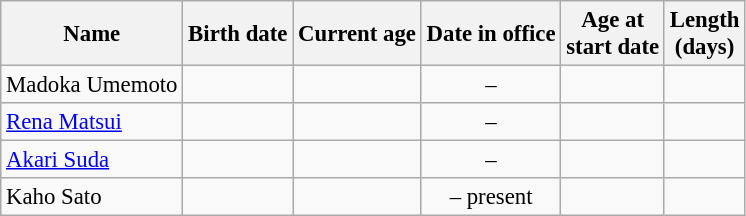<table class="wikitable sortable" style="font-size:95%;">
<tr>
<th>Name</th>
<th>Birth date</th>
<th>Current age</th>
<th>Date in office</th>
<th>Age at<br>start date</th>
<th>Length<br>(days)</th>
</tr>
<tr>
<td>Madoka Umemoto</td>
<td style="text-align:right;"></td>
<td style="text-align:center;"></td>
<td style="text-align:center;"> – </td>
<td style="text-align:center;"></td>
<td></td>
</tr>
<tr>
<td><a href='#'>Rena Matsui</a></td>
<td style="text-align:right;"></td>
<td style="text-align:center;"></td>
<td style="text-align:center;"> – </td>
<td style="text-align:center;"></td>
<td></td>
</tr>
<tr>
<td><a href='#'>Akari Suda</a></td>
<td style="text-align:right;"></td>
<td style="text-align:center;"></td>
<td style="text-align:center;"> – </td>
<td style="text-align:center;"></td>
<td></td>
</tr>
<tr>
<td>Kaho Sato</td>
<td style="text-align:right;"></td>
<td style="text-align:center;"></td>
<td style="text-align:center;"> – present</td>
<td style="text-align:center;"></td>
<td></td>
</tr>
</table>
